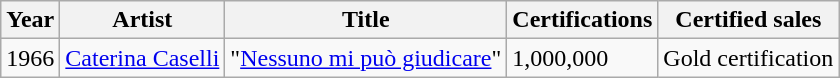<table class="wikitable">
<tr>
<th>Year</th>
<th>Artist</th>
<th>Title</th>
<th>Certifications</th>
<th>Certified sales</th>
</tr>
<tr>
<td>1966</td>
<td><a href='#'>Caterina Caselli</a></td>
<td>"<a href='#'>Nessuno mi può giudicare</a>"</td>
<td>1,000,000</td>
<td>Gold certification</td>
</tr>
</table>
